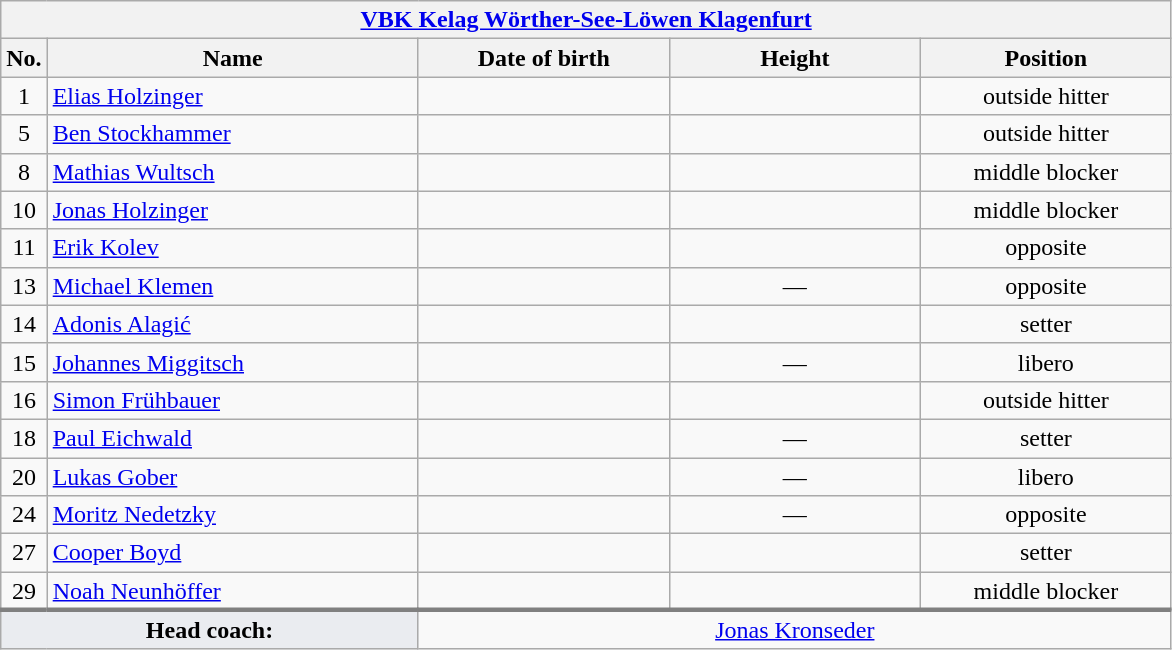<table class="wikitable collapsible collapsed" style="font-size:100%; text-align:center">
<tr>
<th colspan=6 style="width:30em"><a href='#'>VBK Kelag Wörther-See-Löwen Klagenfurt</a></th>
</tr>
<tr>
<th>No.</th>
<th style="width:15em">Name</th>
<th style="width:10em">Date of birth</th>
<th style="width:10em">Height</th>
<th style="width:10em">Position</th>
</tr>
<tr>
<td>1</td>
<td align=left> <a href='#'>Elias Holzinger</a></td>
<td align=right></td>
<td></td>
<td>outside hitter</td>
</tr>
<tr>
<td>5</td>
<td align=left> <a href='#'>Ben Stockhammer</a></td>
<td align=right></td>
<td></td>
<td>outside hitter</td>
</tr>
<tr>
<td>8</td>
<td align=left> <a href='#'>Mathias Wultsch</a></td>
<td align=right></td>
<td></td>
<td>middle blocker</td>
</tr>
<tr>
<td>10</td>
<td align=left> <a href='#'>Jonas Holzinger</a></td>
<td align=right></td>
<td></td>
<td>middle blocker</td>
</tr>
<tr>
<td>11</td>
<td align=left> <a href='#'>Erik Kolev</a></td>
<td align=right></td>
<td></td>
<td>opposite</td>
</tr>
<tr>
<td>13</td>
<td align=left> <a href='#'>Michael Klemen</a></td>
<td align=right></td>
<td>—</td>
<td>opposite</td>
</tr>
<tr>
<td>14</td>
<td align=left> <a href='#'>Adonis Alagić</a></td>
<td align=right></td>
<td></td>
<td>setter</td>
</tr>
<tr>
<td>15</td>
<td align=left> <a href='#'>Johannes Miggitsch</a></td>
<td align=right></td>
<td>—</td>
<td>libero</td>
</tr>
<tr>
<td>16</td>
<td align=left> <a href='#'>Simon Frühbauer</a></td>
<td align=right></td>
<td></td>
<td>outside hitter</td>
</tr>
<tr>
<td>18</td>
<td align=left> <a href='#'>Paul Eichwald</a></td>
<td align=right></td>
<td>—</td>
<td>setter</td>
</tr>
<tr>
<td>20</td>
<td align=left> <a href='#'>Lukas Gober</a></td>
<td align=right></td>
<td>—</td>
<td>libero</td>
</tr>
<tr>
<td>24</td>
<td align=left> <a href='#'>Moritz Nedetzky</a></td>
<td align=right></td>
<td>—</td>
<td>opposite</td>
</tr>
<tr>
<td>27</td>
<td align=left> <a href='#'>Cooper Boyd</a></td>
<td align=right></td>
<td></td>
<td>setter</td>
</tr>
<tr>
<td>29</td>
<td align=left> <a href='#'>Noah Neunhöffer</a></td>
<td align=right></td>
<td></td>
<td>middle blocker</td>
</tr>
<tr>
</tr>
<tr style="border-top: 3px solid grey">
<td colspan=2 style="background:#EAECF0"><strong>Head coach:</strong></td>
<td colspan=4> <a href='#'>Jonas Kronseder</a></td>
</tr>
</table>
